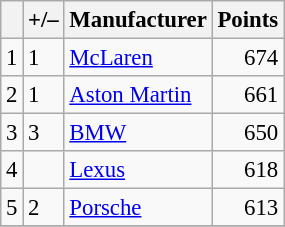<table class="wikitable" style="font-size: 95%;">
<tr>
<th scope="col"></th>
<th scope="col">+/–</th>
<th scope="col">Manufacturer</th>
<th scope="col">Points</th>
</tr>
<tr>
<td align=center>1</td>
<td align="left"> 1</td>
<td> <a href='#'>McLaren</a></td>
<td align=right>674</td>
</tr>
<tr>
<td align=center>2</td>
<td align="left"> 1</td>
<td> <a href='#'>Aston Martin</a></td>
<td align=right>661</td>
</tr>
<tr>
<td align=center>3</td>
<td align="left"> 3</td>
<td> <a href='#'>BMW</a></td>
<td align=right>650</td>
</tr>
<tr>
<td align=center>4</td>
<td align="left"></td>
<td> <a href='#'>Lexus</a></td>
<td align=right>618</td>
</tr>
<tr>
<td align=center>5</td>
<td align="left"> 2</td>
<td> <a href='#'>Porsche</a></td>
<td align=right>613</td>
</tr>
<tr>
</tr>
</table>
